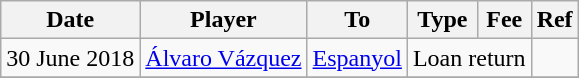<table class="wikitable">
<tr>
<th>Date</th>
<th>Player</th>
<th>To</th>
<th>Type</th>
<th>Fee</th>
<th>Ref</th>
</tr>
<tr>
<td>30 June 2018</td>
<td> <a href='#'>Álvaro Vázquez</a></td>
<td> <a href='#'>Espanyol</a></td>
<td colspan=2>Loan return</td>
<td></td>
</tr>
<tr>
</tr>
</table>
